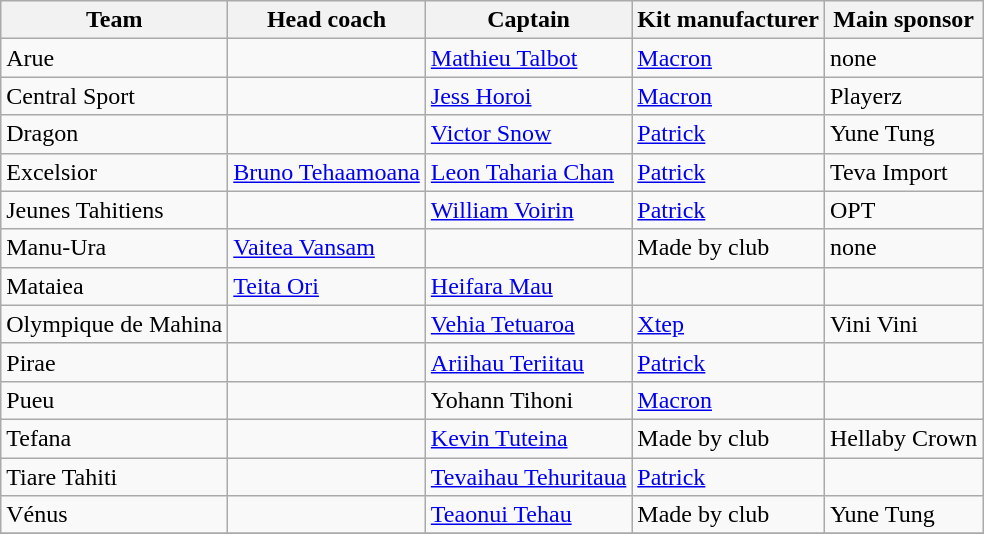<table class="wikitable sortable" style="text-align: left;">
<tr>
<th>Team</th>
<th>Head coach</th>
<th>Captain</th>
<th>Kit manufacturer</th>
<th>Main sponsor</th>
</tr>
<tr>
<td>Arue</td>
<td></td>
<td><a href='#'>Mathieu Talbot</a></td>
<td><a href='#'>Macron</a></td>
<td>none</td>
</tr>
<tr>
<td>Central Sport</td>
<td></td>
<td><a href='#'>Jess Horoi</a></td>
<td><a href='#'>Macron</a></td>
<td>Playerz</td>
</tr>
<tr>
<td>Dragon</td>
<td></td>
<td><a href='#'>Victor Snow</a></td>
<td><a href='#'>Patrick</a></td>
<td>Yune Tung</td>
</tr>
<tr>
<td>Excelsior</td>
<td><a href='#'>Bruno Tehaamoana</a></td>
<td><a href='#'>Leon Taharia Chan</a></td>
<td><a href='#'>Patrick</a></td>
<td>Teva Import</td>
</tr>
<tr>
<td>Jeunes Tahitiens</td>
<td></td>
<td><a href='#'>William Voirin</a></td>
<td><a href='#'>Patrick</a></td>
<td>OPT</td>
</tr>
<tr>
<td>Manu-Ura</td>
<td><a href='#'>Vaitea Vansam</a></td>
<td></td>
<td>Made by club</td>
<td>none</td>
</tr>
<tr>
<td>Mataiea</td>
<td><a href='#'>Teita Ori</a></td>
<td><a href='#'>Heifara Mau</a></td>
<td></td>
<td></td>
</tr>
<tr>
<td>Olympique de Mahina</td>
<td></td>
<td><a href='#'>Vehia Tetuaroa</a></td>
<td><a href='#'>Xtep</a></td>
<td>Vini Vini</td>
</tr>
<tr>
<td>Pirae</td>
<td></td>
<td><a href='#'>Ariihau Teriitau</a></td>
<td><a href='#'>Patrick</a></td>
<td></td>
</tr>
<tr>
<td>Pueu</td>
<td></td>
<td> Yohann Tihoni</td>
<td><a href='#'>Macron</a></td>
<td></td>
</tr>
<tr>
<td>Tefana</td>
<td></td>
<td><a href='#'>Kevin Tuteina</a></td>
<td>Made by club</td>
<td>Hellaby Crown</td>
</tr>
<tr>
<td>Tiare Tahiti</td>
<td></td>
<td><a href='#'>Tevaihau Tehuritaua</a></td>
<td><a href='#'>Patrick</a></td>
<td></td>
</tr>
<tr>
<td>Vénus</td>
<td></td>
<td> <a href='#'>Teaonui Tehau</a></td>
<td>Made by club</td>
<td>Yune Tung</td>
</tr>
<tr>
</tr>
</table>
